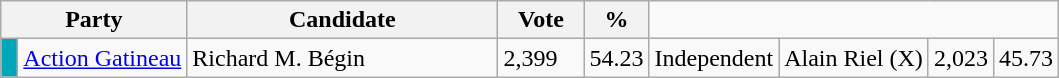<table class="wikitable">
<tr>
<th bgcolor="#DDDDFF" width="100px" colspan="2">Party</th>
<th bgcolor="#DDDDFF" width="200px">Candidate</th>
<th bgcolor="#DDDDFF" width="50px">Vote</th>
<th bgcolor="#DDDDFF" width="30px">%</th>
</tr>
<tr>
<td bgcolor=#00a7ba> </td>
<td><a href='#'>Action Gatineau</a></td>
<td>Richard M. Bégin</td>
<td>2,399</td>
<td>54.23<br></td>
<td>Independent</td>
<td>Alain Riel (X)</td>
<td>2,023</td>
<td>45.73</td>
</tr>
</table>
